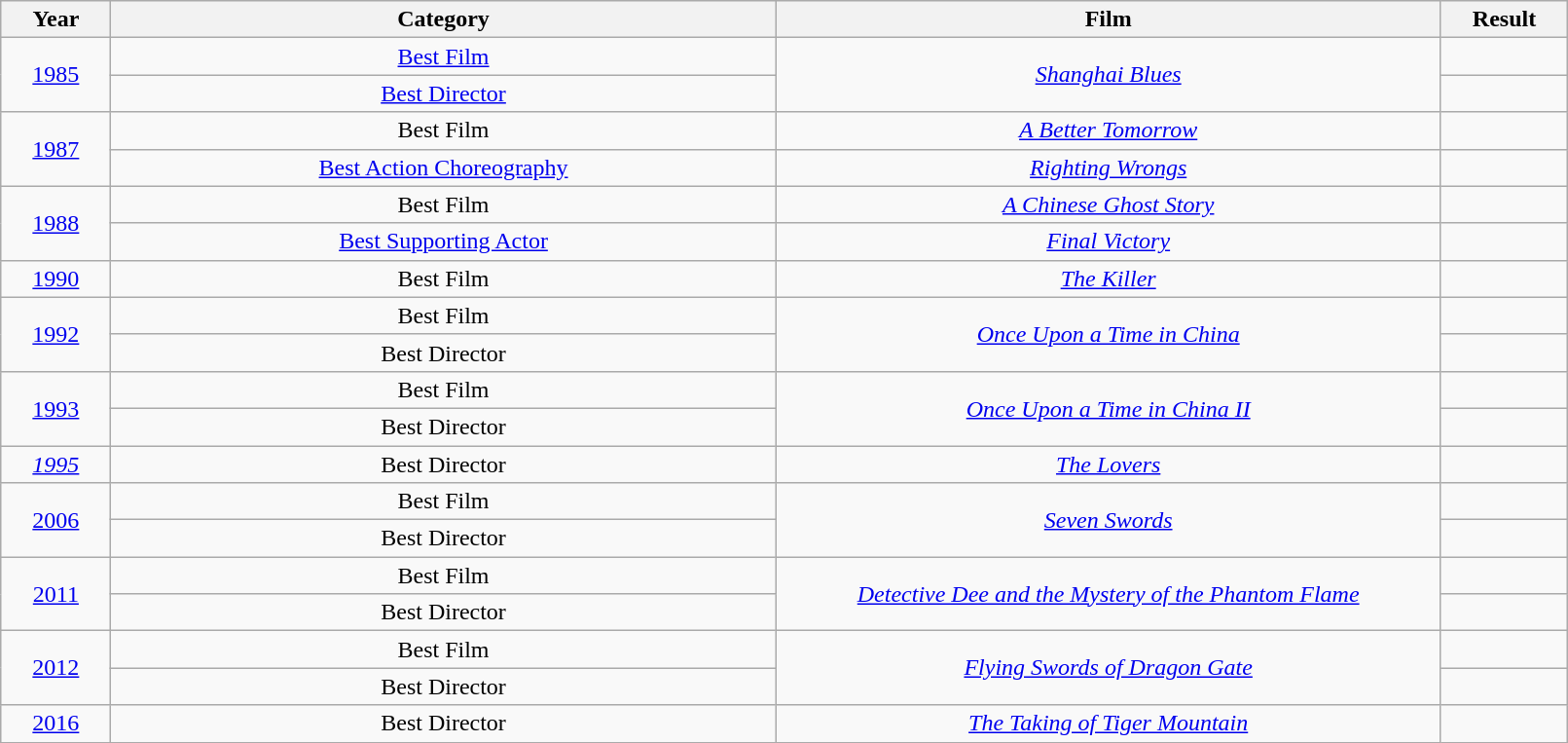<table class="wikitable" style="text-align:center;width:85%; ">
<tr>
<th style="width:3%;">Year</th>
<th style="width:20%;">Category</th>
<th style="width:20%;">Film</th>
<th style="width:3%;">Result</th>
</tr>
<tr>
<td style="text-align:center;" rowspan=2><a href='#'>1985</a></td>
<td><a href='#'>Best Film</a></td>
<td rowspan=2 style="text-align:center;"><em><a href='#'>Shanghai Blues</a></em></td>
<td></td>
</tr>
<tr>
<td><a href='#'>Best Director</a></td>
<td></td>
</tr>
<tr>
<td style="text-align:center;" rowspan=2><a href='#'>1987</a></td>
<td>Best Film</td>
<td><em><a href='#'>A Better Tomorrow</a></em></td>
<td></td>
</tr>
<tr>
<td><a href='#'>Best Action Choreography</a></td>
<td><em><a href='#'>Righting Wrongs</a></em></td>
<td></td>
</tr>
<tr>
<td style="text-align:center;" rowspan=2><a href='#'>1988</a></td>
<td>Best Film</td>
<td><em><a href='#'>A Chinese Ghost Story</a></em></td>
<td></td>
</tr>
<tr>
<td><a href='#'>Best Supporting Actor</a></td>
<td><em><a href='#'>Final Victory</a></em></td>
<td></td>
</tr>
<tr>
<td style="text-align:center;"><a href='#'>1990</a></td>
<td>Best Film</td>
<td><em><a href='#'>The Killer</a></em></td>
<td></td>
</tr>
<tr>
<td style="text-align:center;" rowspan=2><a href='#'>1992</a></td>
<td>Best Film</td>
<td rowspan=2 style="text-align:center;"><em><a href='#'>Once Upon a Time in China</a></em></td>
<td></td>
</tr>
<tr>
<td>Best Director</td>
<td></td>
</tr>
<tr>
<td style="text-align:center;" rowspan=2><a href='#'>1993</a></td>
<td>Best Film</td>
<td rowspan=2 style="text-align:center;"><em><a href='#'>Once Upon a Time in China II</a></em></td>
<td></td>
</tr>
<tr>
<td>Best Director</td>
<td></td>
</tr>
<tr>
<td style="text-align:center;"><em><a href='#'>1995</a></em></td>
<td>Best Director</td>
<td><em><a href='#'>The Lovers</a></em></td>
<td></td>
</tr>
<tr>
<td style="text-align:center;" rowspan=2><a href='#'>2006</a></td>
<td>Best Film</td>
<td rowspan=2 style="text-align:center;"><em><a href='#'>Seven Swords</a></em></td>
<td></td>
</tr>
<tr>
<td>Best Director</td>
<td></td>
</tr>
<tr>
<td style="text-align:center;" rowspan=2><a href='#'>2011</a></td>
<td>Best Film</td>
<td rowspan=2 style="text-align:center;"><em><a href='#'>Detective Dee and the Mystery of the Phantom Flame</a></em></td>
<td></td>
</tr>
<tr>
<td>Best Director</td>
<td></td>
</tr>
<tr>
<td style="text-align:center;" rowspan=2><a href='#'>2012</a></td>
<td>Best Film</td>
<td rowspan=2 style="text-align:center;"><em><a href='#'>Flying Swords of Dragon Gate</a></em></td>
<td></td>
</tr>
<tr>
<td>Best Director</td>
<td></td>
</tr>
<tr>
<td style="text-align:center;"><a href='#'>2016</a></td>
<td>Best Director</td>
<td><em><a href='#'>The Taking of Tiger Mountain</a></em></td>
<td></td>
</tr>
</table>
